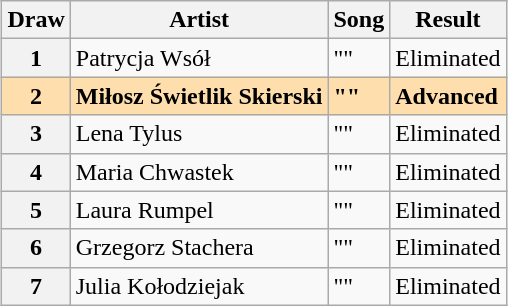<table class="sortable wikitable plainrowheaders" style="margin: 1em auto 1em auto;">
<tr>
<th scope="col">Draw</th>
<th scope="col">Artist</th>
<th scope="col">Song</th>
<th scope="col" data-sort-type="number">Result</th>
</tr>
<tr>
<th scope="row" style="text-align:center;">1</th>
<td>Patrycja Wsół</td>
<td>""</td>
<td data-sort-value="3">Eliminated</td>
</tr>
<tr style="font-weight:bold; background:navajowhite;">
<th scope="row" style="text-align:center; font-weight:bold; background:navajowhite;">2</th>
<td>Miłosz Świetlik Skierski</td>
<td>""</td>
<td data-sort-value="1">Advanced</td>
</tr>
<tr>
<th scope="row" style="text-align:center;">3</th>
<td>Lena Tylus</td>
<td>""</td>
<td data-sort-value="3">Eliminated</td>
</tr>
<tr>
<th scope="row" style="text-align:center;">4</th>
<td>Maria Chwastek</td>
<td>""</td>
<td data-sort-value="3">Eliminated</td>
</tr>
<tr>
<th scope="row" style="text-align:center;">5</th>
<td>Laura Rumpel</td>
<td>""</td>
<td data-sort-value="3">Eliminated</td>
</tr>
<tr>
<th scope="row" style="text-align:center;">6</th>
<td>Grzegorz Stachera</td>
<td>""</td>
<td data-sort-value="3">Eliminated</td>
</tr>
<tr>
<th scope="row" style="text-align:center;">7</th>
<td>Julia Kołodziejak</td>
<td>""</td>
<td data-sort-value="3">Eliminated</td>
</tr>
</table>
